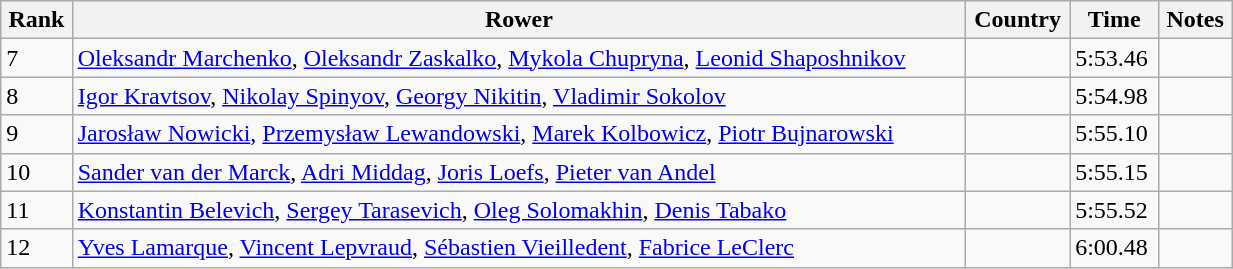<table class="wikitable sortable" width=65%>
<tr>
<th>Rank</th>
<th>Rower</th>
<th>Country</th>
<th>Time</th>
<th>Notes</th>
</tr>
<tr>
<td>7</td>
<td><a href='#'>Oleksandr Marchenko</a>, <a href='#'>Oleksandr Zaskalko</a>, <a href='#'>Mykola Chupryna</a>, <a href='#'>Leonid Shaposhnikov</a></td>
<td></td>
<td>5:53.46</td>
<td></td>
</tr>
<tr>
<td>8</td>
<td><a href='#'>Igor Kravtsov</a>, <a href='#'>Nikolay Spinyov</a>, <a href='#'>Georgy Nikitin</a>, <a href='#'>Vladimir Sokolov</a></td>
<td></td>
<td>5:54.98</td>
<td></td>
</tr>
<tr>
<td>9</td>
<td><a href='#'>Jarosław Nowicki</a>, <a href='#'>Przemysław Lewandowski</a>, <a href='#'>Marek Kolbowicz</a>, <a href='#'>Piotr Bujnarowski</a></td>
<td></td>
<td>5:55.10</td>
<td></td>
</tr>
<tr>
<td>10</td>
<td><a href='#'>Sander van der Marck</a>, <a href='#'>Adri Middag</a>, <a href='#'>Joris Loefs</a>, <a href='#'>Pieter van Andel</a></td>
<td></td>
<td>5:55.15</td>
<td></td>
</tr>
<tr>
<td>11</td>
<td><a href='#'>Konstantin Belevich</a>, <a href='#'>Sergey Tarasevich</a>, <a href='#'>Oleg Solomakhin</a>, <a href='#'>Denis Tabako</a></td>
<td></td>
<td>5:55.52</td>
<td></td>
</tr>
<tr>
<td>12</td>
<td><a href='#'>Yves Lamarque</a>, <a href='#'>Vincent Lepvraud</a>, <a href='#'>Sébastien Vieilledent</a>, <a href='#'>Fabrice LeClerc</a></td>
<td></td>
<td>6:00.48</td>
<td></td>
</tr>
</table>
